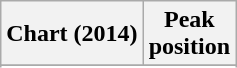<table class="wikitable sortable">
<tr>
<th>Chart (2014)</th>
<th>Peak<br>position</th>
</tr>
<tr>
</tr>
<tr>
</tr>
<tr>
</tr>
<tr>
</tr>
</table>
